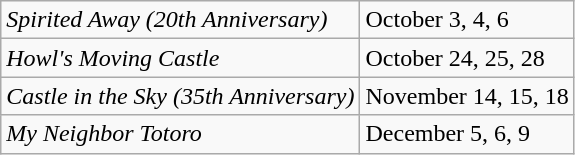<table class="wikitable sortable plainrowheaders">
<tr>
<td><em>Spirited Away</em> <em>(20th Anniversary)</em></td>
<td>October 3, 4, 6</td>
</tr>
<tr>
<td><em>Howl's Moving Castle</em></td>
<td>October 24, 25, 28</td>
</tr>
<tr>
<td><em>Castle in the Sky (35th Anniversary)</em></td>
<td>November 14, 15, 18</td>
</tr>
<tr>
<td><em>My Neighbor Totoro</em></td>
<td>December 5, 6, 9</td>
</tr>
</table>
